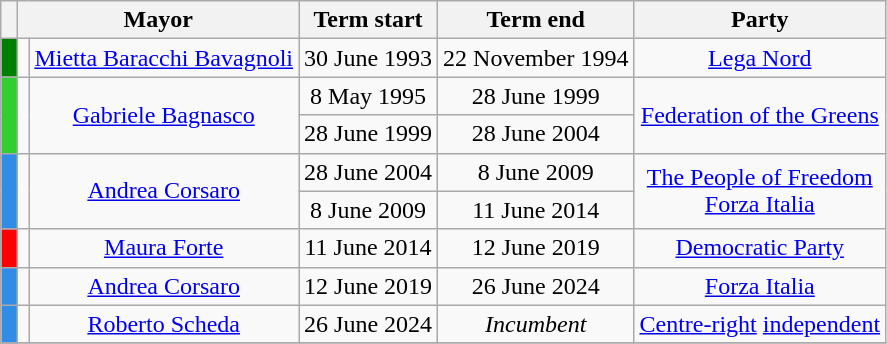<table class="wikitable" style="text-align: center;">
<tr>
<th class=unsortable> </th>
<th colspan=2>Mayor</th>
<th>Term start</th>
<th>Term end</th>
<th>Party</th>
</tr>
<tr>
<th style="background:#008000;"></th>
<td></td>
<td><a href='#'>Mietta Baracchi Bavagnoli</a></td>
<td align=center>30 June 1993</td>
<td align=center>22 November 1994</td>
<td><a href='#'>Lega Nord</a></td>
</tr>
<tr>
<th rowspan=2 style="background:#32CD32 ;"></th>
<td rowspan=2></td>
<td rowspan=2><a href='#'>Gabriele Bagnasco</a></td>
<td align=center>8 May 1995</td>
<td align=center>28 June 1999</td>
<td rowspan=2><a href='#'>Federation of the Greens</a></td>
</tr>
<tr>
<td align=center>28 June 1999</td>
<td align=center>28 June 2004</td>
</tr>
<tr>
<th rowspan=2 style="background:#318CE7;"></th>
<td rowspan=2></td>
<td rowspan=2><a href='#'>Andrea Corsaro</a></td>
<td align=center>28 June 2004</td>
<td align=center>8 June 2009</td>
<td rowspan=2><a href='#'>The People of Freedom</a><br><a href='#'>Forza Italia</a></td>
</tr>
<tr>
<td align=center>8 June 2009</td>
<td align=center>11 June 2014</td>
</tr>
<tr>
<th style="background:#FF0000;"></th>
<td></td>
<td><a href='#'>Maura Forte</a></td>
<td align=center>11 June 2014</td>
<td align=center>12 June 2019</td>
<td><a href='#'>Democratic Party</a></td>
</tr>
<tr>
<th style="background:#318CE7;"></th>
<td></td>
<td><a href='#'>Andrea Corsaro</a></td>
<td align=center>12 June 2019</td>
<td align=center>26 June 2024</td>
<td><a href='#'>Forza Italia</a></td>
</tr>
<tr>
<th style="background:#318CE7;"></th>
<td></td>
<td><a href='#'>Roberto Scheda</a></td>
<td align=center>26 June 2024</td>
<td align=center><em>Incumbent</em></td>
<td><a href='#'>Centre-right</a> <a href='#'>independent</a></td>
</tr>
<tr>
</tr>
</table>
